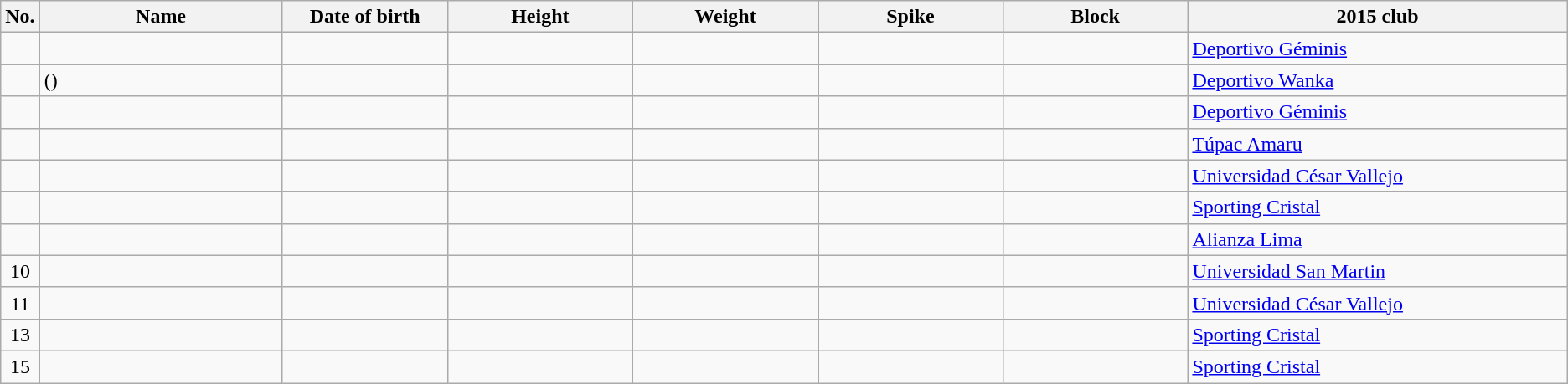<table class="wikitable sortable" style="font-size:100%; text-align:center;">
<tr>
<th>No.</th>
<th style="width:12em">Name</th>
<th style="width:8em">Date of birth</th>
<th style="width:9em">Height</th>
<th style="width:9em">Weight</th>
<th style="width:9em">Spike</th>
<th style="width:9em">Block</th>
<th style="width:19em">2015 club</th>
</tr>
<tr>
<td></td>
<td align=left></td>
<td align=right></td>
<td></td>
<td></td>
<td></td>
<td></td>
<td align=left> <a href='#'>Deportivo Géminis</a></td>
</tr>
<tr>
<td></td>
<td align=left> ()</td>
<td align=right></td>
<td></td>
<td></td>
<td></td>
<td></td>
<td align=left> <a href='#'>Deportivo Wanka</a></td>
</tr>
<tr>
<td></td>
<td align=left></td>
<td align=right></td>
<td></td>
<td></td>
<td></td>
<td></td>
<td align=left> <a href='#'>Deportivo Géminis</a></td>
</tr>
<tr>
<td></td>
<td align=left></td>
<td align=right></td>
<td></td>
<td></td>
<td></td>
<td></td>
<td align=left> <a href='#'>Túpac Amaru</a></td>
</tr>
<tr>
<td></td>
<td align=left></td>
<td align=right></td>
<td></td>
<td></td>
<td></td>
<td></td>
<td align=left> <a href='#'>Universidad César Vallejo</a></td>
</tr>
<tr>
<td></td>
<td align=left></td>
<td align=right></td>
<td></td>
<td></td>
<td></td>
<td></td>
<td align=left> <a href='#'>Sporting Cristal</a></td>
</tr>
<tr>
<td></td>
<td align=left></td>
<td align=right></td>
<td></td>
<td></td>
<td></td>
<td></td>
<td align=left> <a href='#'>Alianza Lima</a></td>
</tr>
<tr>
<td>10</td>
<td align=left></td>
<td align=right></td>
<td></td>
<td></td>
<td></td>
<td></td>
<td align=left> <a href='#'>Universidad San Martin</a></td>
</tr>
<tr>
<td>11</td>
<td align=left></td>
<td align=right></td>
<td></td>
<td></td>
<td></td>
<td></td>
<td align=left> <a href='#'>Universidad César Vallejo</a></td>
</tr>
<tr>
<td>13</td>
<td align=left></td>
<td align=right></td>
<td></td>
<td></td>
<td></td>
<td></td>
<td align=left> <a href='#'>Sporting Cristal</a></td>
</tr>
<tr>
<td>15</td>
<td align=left></td>
<td align=right></td>
<td></td>
<td></td>
<td></td>
<td></td>
<td align=left> <a href='#'>Sporting Cristal</a></td>
</tr>
</table>
